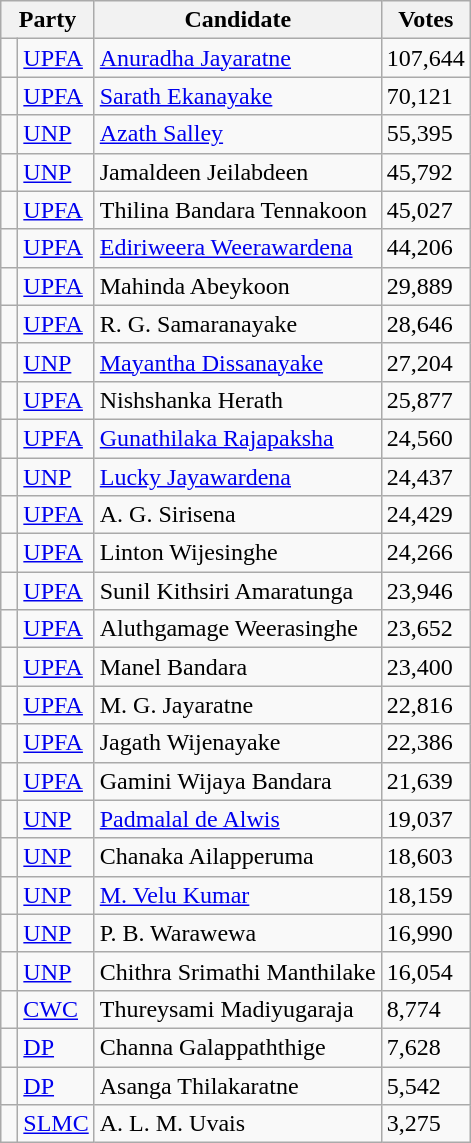<table class="wikitable sortable mw-collapsible">
<tr>
<th colspan="2">Party</th>
<th>Candidate</th>
<th>Votes</th>
</tr>
<tr>
<td bgcolor=> </td>
<td align=left><a href='#'>UPFA</a></td>
<td><a href='#'>Anuradha Jayaratne</a></td>
<td>107,644</td>
</tr>
<tr>
<td bgcolor=> </td>
<td align=left><a href='#'>UPFA</a></td>
<td><a href='#'>Sarath Ekanayake</a></td>
<td>70,121</td>
</tr>
<tr>
<td bgcolor=> </td>
<td align=left><a href='#'>UNP</a></td>
<td><a href='#'>Azath Salley</a></td>
<td>55,395</td>
</tr>
<tr>
<td bgcolor=> </td>
<td align=left><a href='#'>UNP</a></td>
<td>Jamaldeen Jeilabdeen</td>
<td>45,792</td>
</tr>
<tr>
<td bgcolor=> </td>
<td align=left><a href='#'>UPFA</a></td>
<td>Thilina Bandara Tennakoon</td>
<td>45,027</td>
</tr>
<tr>
<td bgcolor=> </td>
<td align=left><a href='#'>UPFA</a></td>
<td><a href='#'>Ediriweera Weerawardena</a></td>
<td>44,206</td>
</tr>
<tr>
<td bgcolor=> </td>
<td align=left><a href='#'>UPFA</a></td>
<td>Mahinda Abeykoon</td>
<td>29,889</td>
</tr>
<tr>
<td bgcolor=> </td>
<td align=left><a href='#'>UPFA</a></td>
<td>R. G. Samaranayake</td>
<td>28,646</td>
</tr>
<tr>
<td bgcolor=> </td>
<td align=left><a href='#'>UNP</a></td>
<td><a href='#'>Mayantha Dissanayake</a></td>
<td>27,204</td>
</tr>
<tr>
<td bgcolor=> </td>
<td align=left><a href='#'>UPFA</a></td>
<td>Nishshanka Herath</td>
<td>25,877</td>
</tr>
<tr>
<td bgcolor=> </td>
<td align=left><a href='#'>UPFA</a></td>
<td><a href='#'>Gunathilaka Rajapaksha</a></td>
<td>24,560</td>
</tr>
<tr>
<td bgcolor=> </td>
<td align=left><a href='#'>UNP</a></td>
<td><a href='#'>Lucky Jayawardena</a></td>
<td>24,437</td>
</tr>
<tr>
<td bgcolor=> </td>
<td align=left><a href='#'>UPFA</a></td>
<td>A. G. Sirisena</td>
<td>24,429</td>
</tr>
<tr>
<td bgcolor=> </td>
<td align=left><a href='#'>UPFA</a></td>
<td>Linton Wijesinghe</td>
<td>24,266</td>
</tr>
<tr>
<td bgcolor=> </td>
<td align=left><a href='#'>UPFA</a></td>
<td>Sunil Kithsiri Amaratunga</td>
<td>23,946</td>
</tr>
<tr>
<td bgcolor=> </td>
<td align=left><a href='#'>UPFA</a></td>
<td>Aluthgamage Weerasinghe</td>
<td>23,652</td>
</tr>
<tr>
<td bgcolor=> </td>
<td align=left><a href='#'>UPFA</a></td>
<td>Manel Bandara</td>
<td>23,400</td>
</tr>
<tr>
<td bgcolor=> </td>
<td align=left><a href='#'>UPFA</a></td>
<td>M. G. Jayaratne</td>
<td>22,816</td>
</tr>
<tr>
<td bgcolor=> </td>
<td align=left><a href='#'>UPFA</a></td>
<td>Jagath Wijenayake</td>
<td>22,386</td>
</tr>
<tr>
<td bgcolor=> </td>
<td align=left><a href='#'>UPFA</a></td>
<td>Gamini Wijaya Bandara</td>
<td>21,639</td>
</tr>
<tr>
<td bgcolor=> </td>
<td align=left><a href='#'>UNP</a></td>
<td><a href='#'>Padmalal de Alwis</a></td>
<td>19,037</td>
</tr>
<tr>
<td bgcolor=> </td>
<td align=left><a href='#'>UNP</a></td>
<td>Chanaka Ailapperuma</td>
<td>18,603</td>
</tr>
<tr>
<td bgcolor=> </td>
<td align=left><a href='#'>UNP</a></td>
<td><a href='#'>M. Velu Kumar</a></td>
<td>18,159</td>
</tr>
<tr>
<td bgcolor=> </td>
<td align=left><a href='#'>UNP</a></td>
<td>P. B. Warawewa</td>
<td>16,990</td>
</tr>
<tr>
<td bgcolor=> </td>
<td align=left><a href='#'>UNP</a></td>
<td>Chithra Srimathi Manthilake</td>
<td>16,054</td>
</tr>
<tr>
<td bgcolor=> </td>
<td align=left><a href='#'>CWC</a></td>
<td>Thureysami Madiyugaraja</td>
<td>8,774</td>
</tr>
<tr>
<td bgcolor=> </td>
<td align=left><a href='#'>DP</a></td>
<td>Channa Galappaththige</td>
<td>7,628</td>
</tr>
<tr>
<td bgcolor=> </td>
<td align=left><a href='#'>DP</a></td>
<td>Asanga Thilakaratne</td>
<td>5,542</td>
</tr>
<tr>
<td bgcolor=> </td>
<td align=left><a href='#'>SLMC</a></td>
<td>A. L. M. Uvais</td>
<td>3,275</td>
</tr>
</table>
